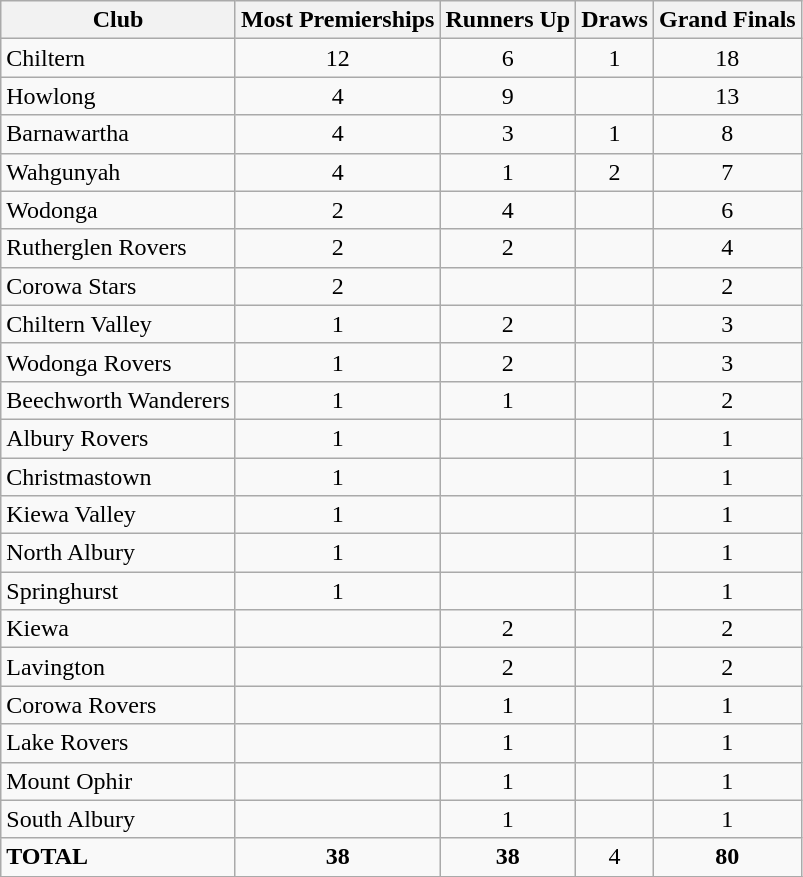<table class="wikitable sortable">
<tr>
<th>Club</th>
<th><span><strong>Most Premierships</strong></span></th>
<th>Runners Up</th>
<th>Draws</th>
<th>Grand Finals</th>
</tr>
<tr>
<td>Chiltern</td>
<td align=center>12</td>
<td align=center>6</td>
<td align=center>1</td>
<td align=center>18</td>
</tr>
<tr>
<td>Howlong</td>
<td align=center>4</td>
<td align=center>9</td>
<td align=center></td>
<td align=center>13</td>
</tr>
<tr |>
<td>Barnawartha</td>
<td align=center>4</td>
<td align=center>3</td>
<td align=center>1</td>
<td align=center>8</td>
</tr>
<tr |>
<td>Wahgunyah</td>
<td align=center>4</td>
<td align=center>1</td>
<td align=center>2</td>
<td align=center>7</td>
</tr>
<tr |>
<td>Wodonga</td>
<td align=center>2</td>
<td align=center>4</td>
<td align=center></td>
<td align=center>6</td>
</tr>
<tr |>
<td>Rutherglen Rovers</td>
<td align=center>2</td>
<td align=center>2</td>
<td align=center></td>
<td align=center>4</td>
</tr>
<tr |>
<td>Corowa Stars</td>
<td align=center>2</td>
<td align=center></td>
<td align=center></td>
<td align=center>2</td>
</tr>
<tr |>
<td>Chiltern Valley</td>
<td align=center>1</td>
<td align=center>2</td>
<td align=center></td>
<td align=center>3</td>
</tr>
<tr |>
<td>Wodonga Rovers</td>
<td align=center>1</td>
<td align=center>2</td>
<td align=center></td>
<td align=center>3</td>
</tr>
<tr |>
<td>Beechworth Wanderers</td>
<td align=center>1</td>
<td align=center>1</td>
<td align=center></td>
<td align=center>2</td>
</tr>
<tr |>
<td>Albury Rovers</td>
<td align=center>1</td>
<td align=center></td>
<td align=center></td>
<td align=center>1</td>
</tr>
<tr |>
<td>Christmastown</td>
<td align=center>1</td>
<td align=center></td>
<td align=center></td>
<td align=center>1</td>
</tr>
<tr |>
<td>Kiewa Valley</td>
<td align=center>1</td>
<td align=center></td>
<td align=center></td>
<td align=center>1</td>
</tr>
<tr |>
<td>North Albury</td>
<td align=center>1</td>
<td align=center></td>
<td align=center></td>
<td align=center>1</td>
</tr>
<tr |>
<td>Springhurst</td>
<td align=center>1</td>
<td align=center></td>
<td align=center></td>
<td align=center>1</td>
</tr>
<tr |>
<td>Kiewa</td>
<td align=center></td>
<td align=center>2</td>
<td align=center></td>
<td align=center>2</td>
</tr>
<tr |>
<td>Lavington</td>
<td align=center></td>
<td align=center>2</td>
<td align=center></td>
<td align=center>2</td>
</tr>
<tr |>
<td>Corowa Rovers</td>
<td align=center></td>
<td align=center>1</td>
<td align=center></td>
<td align=center>1</td>
</tr>
<tr |>
<td>Lake Rovers</td>
<td align=center></td>
<td align=center>1</td>
<td align=center></td>
<td align=center>1</td>
</tr>
<tr |>
<td>Mount Ophir</td>
<td align=center></td>
<td align=center>1</td>
<td align=center></td>
<td align=center>1</td>
</tr>
<tr |>
<td>South Albury</td>
<td align=center></td>
<td align=center>1</td>
<td align=center></td>
<td align=center>1</td>
</tr>
<tr |>
<td><strong>TOTAL</strong></td>
<td align=center><strong>38</strong></td>
<td align=center><strong>38</strong></td>
<td align=center>4</td>
<td align=center><strong>80</strong></td>
</tr>
<tr |>
</tr>
</table>
